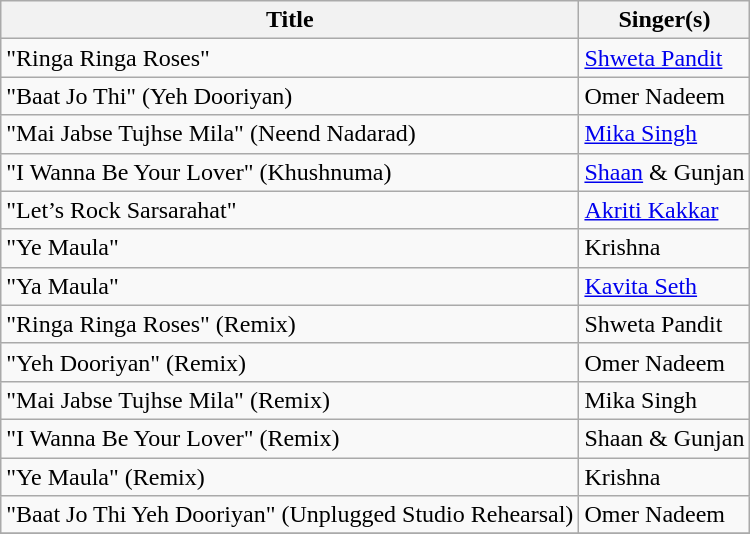<table class="wikitable ">
<tr>
<th>Title</th>
<th>Singer(s)</th>
</tr>
<tr>
<td>"Ringa Ringa Roses"</td>
<td><a href='#'>Shweta Pandit</a></td>
</tr>
<tr>
<td>"Baat Jo Thi" (Yeh Dooriyan)</td>
<td>Omer Nadeem</td>
</tr>
<tr>
<td>"Mai Jabse Tujhse Mila" (Neend Nadarad)</td>
<td><a href='#'>Mika Singh</a></td>
</tr>
<tr>
<td>"I Wanna Be Your Lover" (Khushnuma)</td>
<td><a href='#'>Shaan</a> & Gunjan</td>
</tr>
<tr>
<td>"Let’s Rock Sarsarahat"</td>
<td><a href='#'>Akriti Kakkar</a></td>
</tr>
<tr>
<td>"Ye Maula"</td>
<td>Krishna</td>
</tr>
<tr>
<td>"Ya Maula"</td>
<td><a href='#'>Kavita Seth</a></td>
</tr>
<tr>
<td>"Ringa Ringa Roses" (Remix)</td>
<td>Shweta Pandit</td>
</tr>
<tr>
<td>"Yeh Dooriyan" (Remix)</td>
<td>Omer Nadeem</td>
</tr>
<tr>
<td>"Mai Jabse Tujhse Mila" (Remix)</td>
<td>Mika Singh</td>
</tr>
<tr>
<td>"I Wanna Be Your Lover" (Remix)</td>
<td>Shaan & Gunjan</td>
</tr>
<tr>
<td>"Ye Maula" (Remix)</td>
<td>Krishna</td>
</tr>
<tr>
<td>"Baat Jo Thi Yeh Dooriyan" (Unplugged Studio Rehearsal)</td>
<td>Omer Nadeem</td>
</tr>
<tr>
</tr>
</table>
